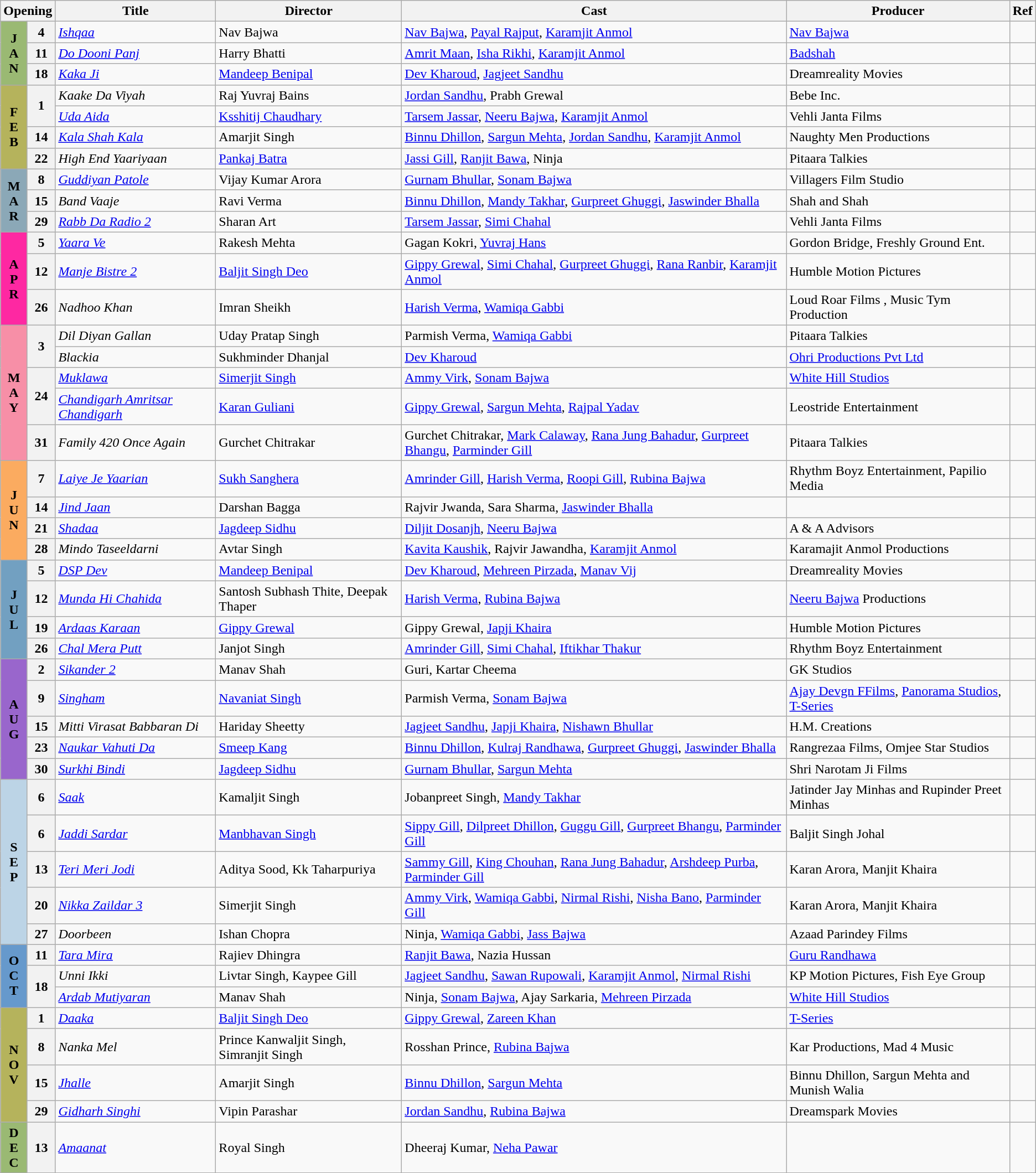<table class="wikitable sortable">
<tr>
<th colspan="2">Opening</th>
<th>Title</th>
<th>Director</th>
<th>Cast</th>
<th>Producer</th>
<th>Ref</th>
</tr>
<tr>
<td rowspan="3"style="text-align:center; background:#9AB973;"><strong>J</strong><br><strong>A</strong><br><strong>N</strong></td>
<th>4</th>
<td><em><a href='#'>Ishqaa</a></em></td>
<td>Nav Bajwa</td>
<td><a href='#'>Nav Bajwa</a>, <a href='#'>Payal Rajput</a>, <a href='#'>Karamjit Anmol</a></td>
<td><a href='#'>Nav Bajwa</a></td>
<td></td>
</tr>
<tr>
<th>11</th>
<td><em><a href='#'>Do Dooni Panj</a></em></td>
<td>Harry Bhatti</td>
<td><a href='#'>Amrit Maan</a>, <a href='#'>Isha Rikhi</a>, <a href='#'>Karamjit Anmol</a></td>
<td><a href='#'>Badshah</a></td>
<td></td>
</tr>
<tr>
<th>18</th>
<td><em><a href='#'>Kaka Ji</a></em></td>
<td><a href='#'>Mandeep Benipal</a></td>
<td><a href='#'>Dev Kharoud</a>, <a href='#'>Jagjeet Sandhu</a></td>
<td>Dreamreality Movies</td>
<td></td>
</tr>
<tr>
<th rowspan="4" style="text-align:center; background:#B5B35C;"><strong>F</strong><br><strong>E</strong><br><strong>B</strong></th>
<th rowspan="2">1</th>
<td><em>Kaake Da Viyah</em></td>
<td>Raj Yuvraj Bains</td>
<td><a href='#'>Jordan Sandhu</a>, Prabh Grewal</td>
<td>Bebe Inc.</td>
<td></td>
</tr>
<tr>
<td><em><a href='#'>Uda Aida</a></em></td>
<td><a href='#'>Ksshitij Chaudhary</a></td>
<td><a href='#'>Tarsem Jassar</a>, <a href='#'>Neeru Bajwa</a>, <a href='#'>Karamjit Anmol</a></td>
<td>Vehli Janta Films</td>
<td></td>
</tr>
<tr>
<th>14</th>
<td><em><a href='#'>Kala Shah Kala</a></em></td>
<td>Amarjit Singh</td>
<td><a href='#'>Binnu Dhillon</a>, <a href='#'>Sargun Mehta</a>, <a href='#'>Jordan Sandhu</a>, <a href='#'>Karamjit Anmol</a></td>
<td>Naughty Men Productions</td>
<td></td>
</tr>
<tr>
<th>22</th>
<td><em>High End Yaariyaan</em></td>
<td><a href='#'>Pankaj Batra</a></td>
<td><a href='#'>Jassi Gill</a>, <a href='#'>Ranjit Bawa</a>, Ninja</td>
<td>Pitaara Talkies</td>
<td></td>
</tr>
<tr>
<th rowspan="3" style="text-align:center; background:#8BA8B7;"><strong>M</strong><br><strong>A</strong><br><strong>R</strong></th>
<th>8</th>
<td><em><a href='#'>Guddiyan Patole</a></em></td>
<td>Vijay Kumar Arora</td>
<td><a href='#'>Gurnam Bhullar</a>, <a href='#'>Sonam Bajwa</a></td>
<td>Villagers Film Studio</td>
<td></td>
</tr>
<tr>
<th>15</th>
<td><em>Band Vaaje</em></td>
<td>Ravi Verma</td>
<td><a href='#'>Binnu Dhillon</a>, <a href='#'>Mandy Takhar</a>, <a href='#'>Gurpreet Ghuggi</a>, <a href='#'>Jaswinder Bhalla</a></td>
<td>Shah and Shah</td>
<td></td>
</tr>
<tr>
<th>29</th>
<td><em><a href='#'>Rabb Da Radio 2</a></em></td>
<td>Sharan Art</td>
<td><a href='#'>Tarsem Jassar</a>, <a href='#'>Simi Chahal</a></td>
<td>Vehli Janta Films</td>
<td></td>
</tr>
<tr>
<th rowspan="3" style="text-align:center; background:#FE28A2;"><strong>A</strong><br><strong>P</strong><br><strong>R</strong></th>
<th>5</th>
<td><em><a href='#'>Yaara Ve</a></em></td>
<td>Rakesh Mehta</td>
<td>Gagan Kokri, <a href='#'>Yuvraj Hans</a></td>
<td>Gordon Bridge, Freshly Ground Ent.</td>
<td></td>
</tr>
<tr>
<th>12</th>
<td><em><a href='#'>Manje Bistre 2</a></em></td>
<td><a href='#'>Baljit Singh Deo</a></td>
<td><a href='#'>Gippy Grewal</a>, <a href='#'>Simi Chahal</a>, <a href='#'>Gurpreet Ghuggi</a>, <a href='#'>Rana Ranbir</a>, <a href='#'>Karamjit Anmol</a></td>
<td>Humble Motion Pictures</td>
<td></td>
</tr>
<tr>
<th>26</th>
<td><em>Nadhoo Khan</em></td>
<td>Imran Sheikh</td>
<td><a href='#'>Harish Verma</a>, <a href='#'>Wamiqa Gabbi</a></td>
<td>Loud Roar Films , Music Tym Production</td>
<td></td>
</tr>
<tr>
<th rowspan="5" style="text-align:center; background:#F78FA7;"><strong>M</strong><br><strong>A</strong><br><strong>Y</strong></th>
<th rowspan="2">3</th>
<td><em>Dil Diyan Gallan</em></td>
<td>Uday Pratap Singh</td>
<td>Parmish Verma, <a href='#'>Wamiqa Gabbi</a></td>
<td>Pitaara Talkies</td>
<td></td>
</tr>
<tr>
<td><em>Blackia</em></td>
<td>Sukhminder Dhanjal</td>
<td><a href='#'>Dev Kharoud</a></td>
<td><a href='#'>Ohri Productions Pvt Ltd</a></td>
<td></td>
</tr>
<tr>
<th rowspan="2">24</th>
<td><em><a href='#'>Muklawa</a></em></td>
<td><a href='#'>Simerjit Singh</a></td>
<td><a href='#'>Ammy Virk</a>, <a href='#'>Sonam Bajwa</a></td>
<td><a href='#'>White Hill Studios</a></td>
<td></td>
</tr>
<tr>
<td><em><a href='#'>Chandigarh Amritsar Chandigarh</a></em></td>
<td><a href='#'>Karan Guliani</a></td>
<td><a href='#'>Gippy Grewal</a>, <a href='#'>Sargun Mehta</a>, <a href='#'>Rajpal Yadav</a></td>
<td>Leostride Entertainment</td>
<td></td>
</tr>
<tr>
<th rowspan="1">31</th>
<td><em>Family 420 Once Again</em></td>
<td>Gurchet Chitrakar</td>
<td>Gurchet Chitrakar, <a href='#'>Mark Calaway</a>, <a href='#'>Rana Jung Bahadur</a>, <a href='#'>Gurpreet Bhangu</a>, <a href='#'>Parminder Gill</a></td>
<td>Pitaara Talkies</td>
<td></td>
</tr>
<tr>
<th rowspan="4" style="text-align:center; background:#FBAB60;"><strong>J</strong><br><strong>U</strong><br><strong>N</strong></th>
<th>7</th>
<td><em><a href='#'>Laiye Je Yaarian</a></em></td>
<td><a href='#'>Sukh Sanghera</a></td>
<td><a href='#'>Amrinder Gill</a>, <a href='#'>Harish Verma</a>, <a href='#'>Roopi Gill</a>, <a href='#'>Rubina Bajwa</a></td>
<td>Rhythm Boyz Entertainment, Papilio Media</td>
<td></td>
</tr>
<tr>
<th>14</th>
<td><em><a href='#'>Jind Jaan</a></em></td>
<td>Darshan Bagga</td>
<td>Rajvir Jwanda, Sara Sharma, <a href='#'>Jaswinder Bhalla</a></td>
<td></td>
<td></td>
</tr>
<tr>
<th>21</th>
<td><em><a href='#'>Shadaa</a></em></td>
<td><a href='#'>Jagdeep Sidhu</a></td>
<td><a href='#'>Diljit Dosanjh</a>, <a href='#'>Neeru Bajwa</a></td>
<td>A & A Advisors</td>
<td></td>
</tr>
<tr>
<th>28</th>
<td><em>Mindo Taseeldarni</em></td>
<td>Avtar Singh</td>
<td><a href='#'>Kavita Kaushik</a>, Rajvir Jawandha, <a href='#'>Karamjit Anmol</a></td>
<td>Karamajit Anmol Productions</td>
<td></td>
</tr>
<tr>
<th rowspan="4"style="text-align:center; background:#72A0C1;"><strong>J</strong><br><strong>U</strong><br><strong>L</strong></th>
<th>5</th>
<td><em><a href='#'>DSP Dev</a></em></td>
<td><a href='#'>Mandeep Benipal</a></td>
<td><a href='#'>Dev Kharoud</a>, <a href='#'>Mehreen Pirzada</a>, <a href='#'>Manav Vij</a></td>
<td>Dreamreality Movies</td>
<td></td>
</tr>
<tr>
<th>12</th>
<td><em><a href='#'>Munda Hi Chahida</a></em></td>
<td>Santosh Subhash Thite, Deepak Thaper</td>
<td><a href='#'>Harish Verma</a>, <a href='#'>Rubina Bajwa</a></td>
<td><a href='#'>Neeru Bajwa</a> Productions</td>
<td></td>
</tr>
<tr>
<th>19</th>
<td><em><a href='#'>Ardaas Karaan</a></em></td>
<td><a href='#'>Gippy Grewal</a></td>
<td>Gippy Grewal, <a href='#'>Japji Khaira</a></td>
<td>Humble Motion Pictures</td>
<td></td>
</tr>
<tr>
<th>26</th>
<td><em><a href='#'>Chal Mera Putt</a></em></td>
<td>Janjot Singh</td>
<td><a href='#'>Amrinder Gill</a>, <a href='#'>Simi Chahal</a>, <a href='#'>Iftikhar Thakur</a></td>
<td>Rhythm Boyz Entertainment</td>
<td></td>
</tr>
<tr>
<th rowspan="5"style="text-align:center; background:#9966CC;"><strong>A</strong><br><strong>U</strong><br><strong>G</strong></th>
<th>2</th>
<td><em><a href='#'>Sikander 2</a></em></td>
<td>Manav Shah</td>
<td>Guri, Kartar Cheema</td>
<td>GK Studios</td>
<td></td>
</tr>
<tr>
<th>9</th>
<td><em><a href='#'>Singham</a></em></td>
<td><a href='#'>Navaniat Singh</a></td>
<td>Parmish Verma, <a href='#'>Sonam Bajwa</a></td>
<td><a href='#'>Ajay Devgn FFilms</a>, <a href='#'>Panorama Studios</a>, <a href='#'>T-Series</a></td>
<td></td>
</tr>
<tr>
<th>15</th>
<td><em>Mitti Virasat Babbaran Di</em></td>
<td>Hariday Sheetty</td>
<td><a href='#'>Jagjeet Sandhu</a>, <a href='#'>Japji Khaira</a>, <a href='#'>Nishawn Bhullar</a></td>
<td>H.M. Creations</td>
<td></td>
</tr>
<tr>
<th>23</th>
<td><em><a href='#'>Naukar Vahuti Da</a></em></td>
<td><a href='#'>Smeep Kang</a></td>
<td><a href='#'>Binnu Dhillon</a>, <a href='#'>Kulraj Randhawa</a>, <a href='#'>Gurpreet Ghuggi</a>, <a href='#'>Jaswinder Bhalla</a></td>
<td>Rangrezaa Films, Omjee Star Studios</td>
<td></td>
</tr>
<tr>
<th>30</th>
<td><em><a href='#'>Surkhi Bindi</a></em></td>
<td><a href='#'>Jagdeep Sidhu</a></td>
<td><a href='#'>Gurnam Bhullar</a>, <a href='#'>Sargun Mehta</a></td>
<td>Shri Narotam Ji Films</td>
<td></td>
</tr>
<tr September>
<th rowspan="5"style="text-align:center; background:#BCD4E6;"><strong>S</strong><br><strong>E</strong><br><strong>P</strong></th>
<th>6</th>
<td><em><a href='#'>Saak</a></em></td>
<td>Kamaljit Singh</td>
<td>Jobanpreet Singh, <a href='#'>Mandy Takhar</a></td>
<td>Jatinder Jay Minhas and Rupinder Preet Minhas</td>
<td></td>
</tr>
<tr>
<th>6</th>
<td><em><a href='#'>Jaddi Sardar</a></em></td>
<td><a href='#'>Manbhavan Singh</a></td>
<td><a href='#'>Sippy Gill</a>, <a href='#'>Dilpreet Dhillon</a>, <a href='#'>Guggu Gill</a>, <a href='#'>Gurpreet Bhangu</a>, <a href='#'>Parminder Gill</a></td>
<td>Baljit Singh Johal</td>
<td></td>
</tr>
<tr>
<th>13</th>
<td><em><a href='#'>Teri Meri Jodi</a></em></td>
<td>Aditya Sood, Kk Taharpuriya</td>
<td><a href='#'>Sammy Gill</a>, <a href='#'>King Chouhan</a>, <a href='#'>Rana Jung Bahadur</a>, <a href='#'>Arshdeep Purba</a>, <a href='#'>Parminder Gill</a></td>
<td>Karan Arora, Manjit Khaira</td>
<td></td>
</tr>
<tr>
<th>20</th>
<td><em><a href='#'>Nikka Zaildar 3</a></em></td>
<td>Simerjit Singh</td>
<td><a href='#'>Ammy Virk</a>, <a href='#'>Wamiqa Gabbi</a>, <a href='#'>Nirmal Rishi</a>, <a href='#'>Nisha Bano</a>, <a href='#'>Parminder Gill</a></td>
<td>Karan Arora, Manjit Khaira</td>
<td></td>
</tr>
<tr>
<th>27</th>
<td><em>Doorbeen</em></td>
<td>Ishan Chopra</td>
<td>Ninja, <a href='#'>Wamiqa Gabbi</a>, <a href='#'>Jass Bajwa</a></td>
<td>Azaad Parindey Films</td>
<td></td>
</tr>
<tr October>
<th rowspan="3"style="text-align:center; background:#6699CC;"><strong>O</strong><br><strong>C</strong><br><strong>T</strong></th>
<th>11</th>
<td><em><a href='#'>Tara Mira</a></em></td>
<td>Rajiev Dhingra</td>
<td><a href='#'>Ranjit Bawa</a>, Nazia Hussan</td>
<td><a href='#'>Guru Randhawa</a></td>
<td></td>
</tr>
<tr>
<th rowspan="2">18</th>
<td><em>Unni Ikki</em></td>
<td>Livtar Singh, Kaypee Gill</td>
<td><a href='#'>Jagjeet Sandhu</a>, <a href='#'>Sawan Rupowali</a>, <a href='#'>Karamjit Anmol</a>, <a href='#'>Nirmal Rishi</a></td>
<td>KP Motion Pictures, Fish Eye Group</td>
<td></td>
</tr>
<tr>
<td><em><a href='#'>Ardab Mutiyaran</a></em></td>
<td>Manav Shah</td>
<td>Ninja, <a href='#'>Sonam Bajwa</a>, Ajay Sarkaria, <a href='#'>Mehreen Pirzada</a></td>
<td><a href='#'>White Hill Studios</a></td>
<td></td>
</tr>
<tr>
<th rowspan="4" style="text-align:center; background:#B5B35C;"><strong>N</strong><br><strong>O</strong><br><strong>V</strong></th>
<th>1</th>
<td><em><a href='#'>Daaka</a></em></td>
<td><a href='#'>Baljit Singh Deo</a></td>
<td><a href='#'>Gippy Grewal</a>, <a href='#'>Zareen Khan</a></td>
<td><a href='#'>T-Series</a></td>
<td></td>
</tr>
<tr>
<th>8</th>
<td><em>Nanka Mel</em></td>
<td>Prince Kanwaljit Singh, Simranjit Singh</td>
<td>Rosshan Prince, <a href='#'>Rubina Bajwa</a></td>
<td>Kar Productions, Mad 4 Music</td>
<td></td>
</tr>
<tr>
<th>15</th>
<td><em><a href='#'>Jhalle</a></em></td>
<td>Amarjit Singh</td>
<td><a href='#'>Binnu Dhillon</a>, <a href='#'>Sargun Mehta</a></td>
<td>Binnu Dhillon, Sargun Mehta and Munish Walia</td>
<td></td>
</tr>
<tr>
<th>29</th>
<td><em><a href='#'>Gidharh Singhi</a></em></td>
<td>Vipin Parashar</td>
<td><a href='#'>Jordan Sandhu</a>, <a href='#'>Rubina Bajwa</a></td>
<td>Dreamspark Movies</td>
<td><br></td>
</tr>
<tr>
<th rowspan="1" style="text-align:center; background:#9AB973;"><strong>D</strong><br><strong>E</strong><br><strong>C</strong></th>
<th>13</th>
<td><em><a href='#'>Amaanat</a></em></td>
<td>Royal Singh</td>
<td>Dheeraj Kumar, <a href='#'>Neha Pawar</a></td>
<td></td>
<td></td>
</tr>
<tr>
</tr>
</table>
